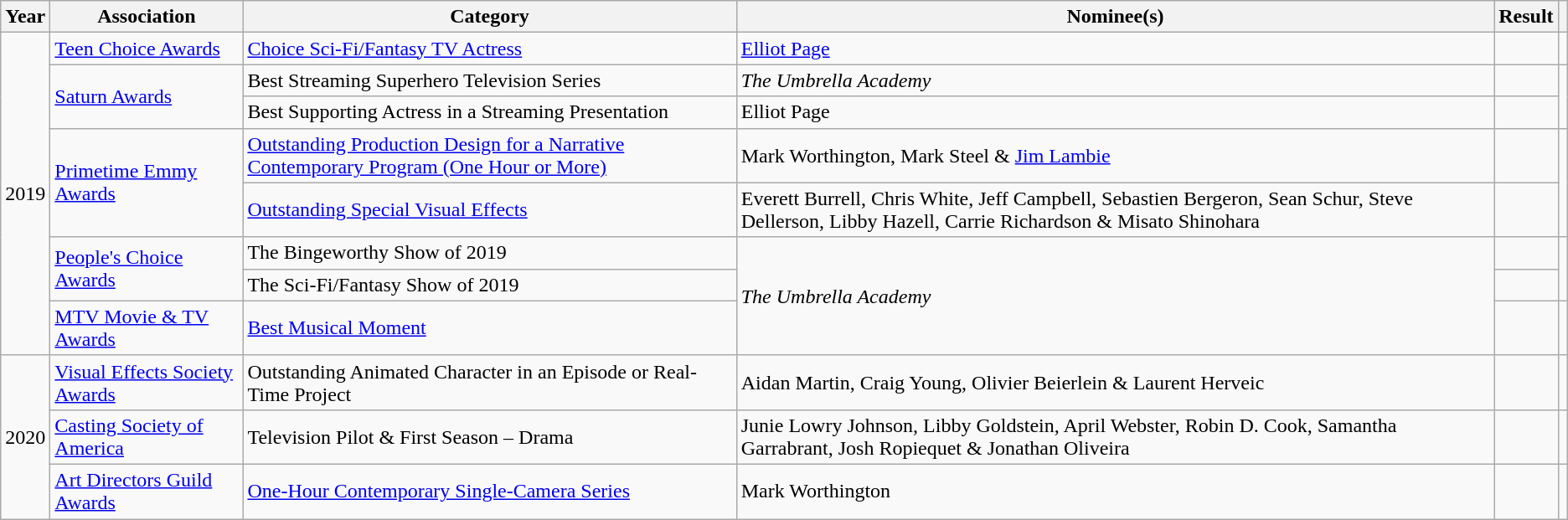<table class="wikitable sortable">
<tr>
<th>Year</th>
<th>Association</th>
<th>Category</th>
<th>Nominee(s)</th>
<th>Result</th>
<th></th>
</tr>
<tr>
<td rowspan="8" style="text-align:center;">2019</td>
<td><a href='#'>Teen Choice Awards</a></td>
<td><a href='#'>Choice Sci-Fi/Fantasy TV Actress</a></td>
<td><a href='#'>Elliot Page</a></td>
<td></td>
<td style="text-align:center;"></td>
</tr>
<tr>
<td rowspan="2"><a href='#'>Saturn Awards</a></td>
<td>Best Streaming Superhero Television Series</td>
<td><em>The Umbrella Academy</em></td>
<td></td>
<td rowspan="2" style="text-align:center;"></td>
</tr>
<tr>
<td>Best Supporting Actress in a Streaming Presentation</td>
<td>Elliot Page</td>
<td></td>
</tr>
<tr>
<td rowspan="2"><a href='#'>Primetime Emmy Awards</a></td>
<td><a href='#'>Outstanding Production Design for a Narrative Contemporary Program (One Hour or More)</a></td>
<td>Mark Worthington, Mark Steel & <a href='#'>Jim Lambie</a> </td>
<td></td>
<td rowspan="2" style="text-align:center;"></td>
</tr>
<tr>
<td><a href='#'>Outstanding Special Visual Effects</a></td>
<td>Everett Burrell, Chris White, Jeff Campbell, Sebastien Bergeron, Sean Schur, Steve Dellerson, Libby Hazell, Carrie Richardson & Misato Shinohara </td>
<td></td>
</tr>
<tr>
<td rowspan="2"><a href='#'>People's Choice Awards</a></td>
<td>The Bingeworthy Show of 2019</td>
<td rowspan="3"><em>The Umbrella Academy</em></td>
<td></td>
<td rowspan="2" style="text-align:center;"></td>
</tr>
<tr>
<td>The Sci-Fi/Fantasy Show of 2019</td>
<td></td>
</tr>
<tr>
<td><a href='#'>MTV Movie & TV Awards</a></td>
<td><a href='#'>Best Musical Moment</a></td>
<td></td>
<td></td>
</tr>
<tr>
<td rowspan="4" style="text-align:center;">2020</td>
<td><a href='#'>Visual Effects Society Awards</a></td>
<td>Outstanding Animated Character in an Episode or Real-Time Project</td>
<td>Aidan Martin, Craig Young, Olivier Beierlein & Laurent Herveic </td>
<td></td>
<td style="text-align:center;"></td>
</tr>
<tr>
<td><a href='#'>Casting Society of America</a></td>
<td>Television Pilot & First Season – Drama</td>
<td>Junie Lowry Johnson, Libby Goldstein, April Webster, Robin D. Cook, Samantha Garrabrant, Josh Ropiequet & Jonathan Oliveira</td>
<td></td>
<td style="text-align:center;"></td>
</tr>
<tr>
<td><a href='#'>Art Directors Guild Awards</a></td>
<td><a href='#'>One-Hour Contemporary Single-Camera Series</a></td>
<td>Mark Worthington </td>
<td></td>
<td style="text-align:center;"></td>
</tr>
</table>
